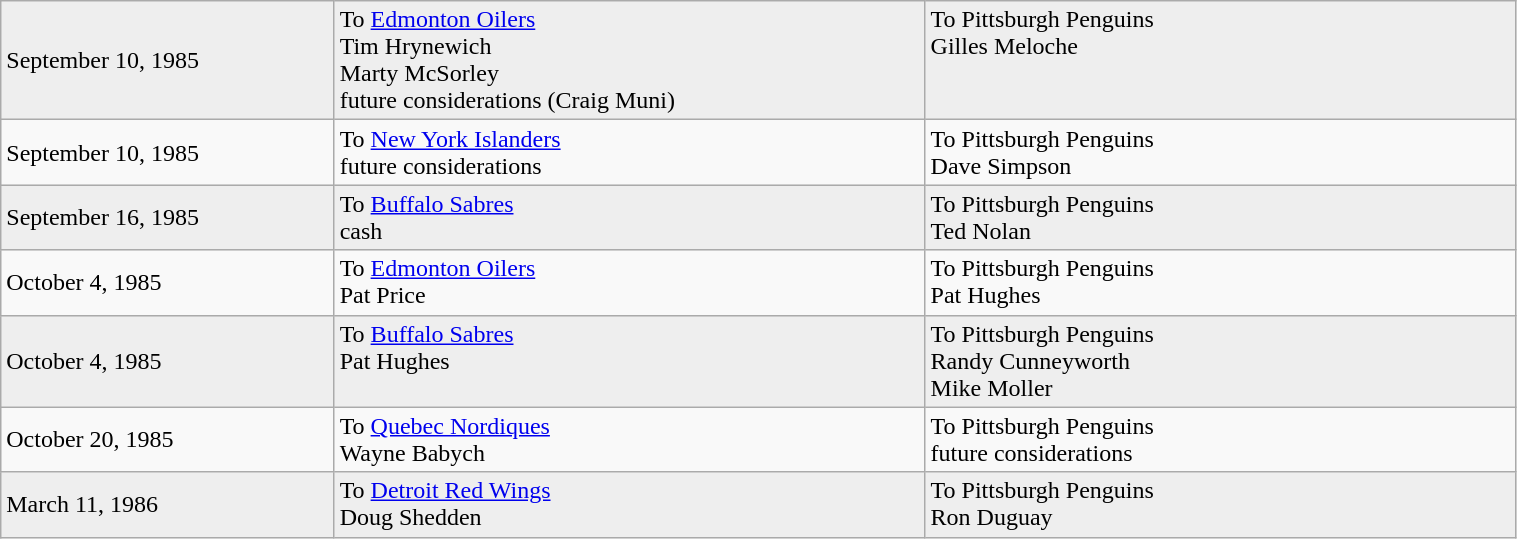<table class="wikitable" style="border:1px solid #999999; width:80%;">
<tr bgcolor="eeeeee">
<td style="width:22%;">September 10, 1985</td>
<td style="width:39%;" valign="top">To <a href='#'>Edmonton Oilers</a><br>Tim Hrynewich<br>Marty McSorley<br>future considerations (Craig Muni)</td>
<td style="width:39%;" valign="top">To Pittsburgh Penguins<br>Gilles Meloche</td>
</tr>
<tr>
<td style="width:22%;">September 10, 1985</td>
<td style="width:39%;" valign="top">To <a href='#'>New York Islanders</a><br>future considerations</td>
<td style="width:39%;" valign="top">To Pittsburgh Penguins<br>Dave Simpson</td>
</tr>
<tr bgcolor="eeeeee">
<td style="width:22%;">September 16, 1985</td>
<td style="width:39%;" valign="top">To <a href='#'>Buffalo Sabres</a><br>cash</td>
<td style="width:39%;" valign="top">To Pittsburgh Penguins<br>Ted Nolan</td>
</tr>
<tr>
<td style="width:22%;">October 4, 1985</td>
<td style="width:39%;" valign="top">To <a href='#'>Edmonton Oilers</a><br>Pat Price</td>
<td style="width:39%;" valign="top">To Pittsburgh Penguins<br>Pat Hughes</td>
</tr>
<tr bgcolor="eeeeee">
<td style="width:22%;">October 4, 1985</td>
<td style="width:39%;" valign="top">To <a href='#'>Buffalo Sabres</a><br>Pat Hughes</td>
<td style="width:39%;" valign="top">To Pittsburgh Penguins<br>Randy Cunneyworth<br>Mike Moller</td>
</tr>
<tr>
<td style="width:22%;">October 20, 1985</td>
<td style="width:39%;" valign="top">To <a href='#'>Quebec Nordiques</a><br>Wayne Babych</td>
<td style="width:39%;" valign="top">To Pittsburgh Penguins<br>future considerations</td>
</tr>
<tr bgcolor="eeeeee">
<td style="width:22%;">March 11, 1986</td>
<td style="width:39%;" valign="top">To <a href='#'>Detroit Red Wings</a><br>Doug Shedden</td>
<td style="width:39%;" valign="top">To Pittsburgh Penguins<br>Ron Duguay</td>
</tr>
</table>
